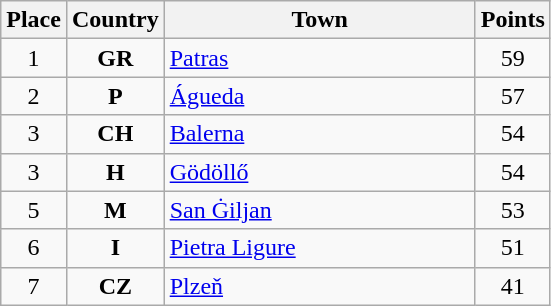<table class="wikitable" style="text-align;">
<tr>
<th width="25">Place</th>
<th width="25">Country</th>
<th width="200">Town</th>
<th width="25">Points</th>
</tr>
<tr>
<td align="center">1</td>
<td align="center"><strong>GR</strong></td>
<td align="left"><a href='#'>Patras</a></td>
<td align="center">59</td>
</tr>
<tr>
<td align="center">2</td>
<td align="center"><strong>P</strong></td>
<td align="left"><a href='#'>Águeda</a></td>
<td align="center">57</td>
</tr>
<tr>
<td align="center">3</td>
<td align="center"><strong>CH</strong></td>
<td align="left"><a href='#'>Balerna</a></td>
<td align="center">54</td>
</tr>
<tr>
<td align="center">3</td>
<td align="center"><strong>H</strong></td>
<td align="left"><a href='#'>Gödöllő</a></td>
<td align="center">54</td>
</tr>
<tr>
<td align="center">5</td>
<td align="center"><strong>M</strong></td>
<td align="left"><a href='#'>San Ġiljan</a></td>
<td align="center">53</td>
</tr>
<tr>
<td align="center">6</td>
<td align="center"><strong>I</strong></td>
<td align="left"><a href='#'>Pietra Ligure</a></td>
<td align="center">51</td>
</tr>
<tr>
<td align="center">7</td>
<td align="center"><strong>CZ</strong></td>
<td align="left"><a href='#'>Plzeň</a></td>
<td align="center">41</td>
</tr>
</table>
